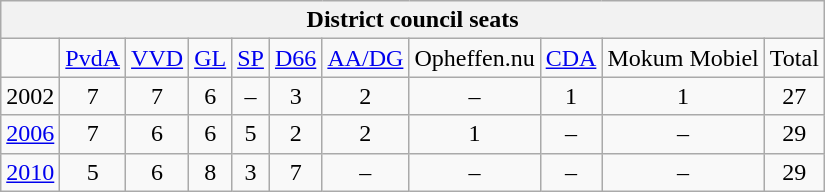<table class="wikitable" style="text-align:center">
<tr>
<th colspan="11">District council seats</th>
</tr>
<tr>
<td></td>
<td><a href='#'>PvdA</a></td>
<td><a href='#'>VVD</a></td>
<td><a href='#'>GL</a></td>
<td><a href='#'>SP</a></td>
<td><a href='#'>D66</a></td>
<td><a href='#'>AA/DG</a></td>
<td>Opheffen.nu</td>
<td><a href='#'>CDA</a></td>
<td>Mokum Mobiel</td>
<td>Total</td>
</tr>
<tr>
<td>2002</td>
<td>7</td>
<td>7</td>
<td>6</td>
<td>–</td>
<td>3</td>
<td>2</td>
<td>–</td>
<td>1</td>
<td>1</td>
<td>27</td>
</tr>
<tr>
<td><a href='#'>2006</a></td>
<td>7</td>
<td>6</td>
<td>6</td>
<td>5</td>
<td>2</td>
<td>2</td>
<td>1</td>
<td>–</td>
<td>–</td>
<td>29</td>
</tr>
<tr>
<td><a href='#'>2010</a></td>
<td>5</td>
<td>6</td>
<td>8</td>
<td>3</td>
<td>7</td>
<td>–</td>
<td>–</td>
<td>–</td>
<td>–</td>
<td>29</td>
</tr>
</table>
